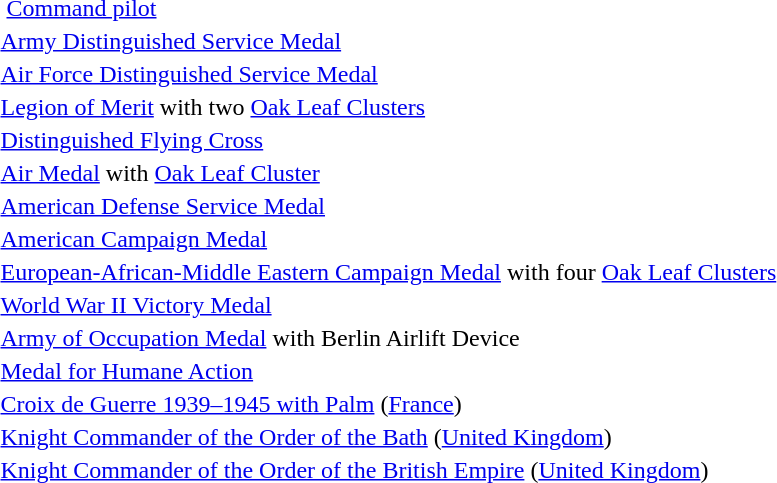<table>
<tr>
<td colspan="2">  <a href='#'>Command pilot</a></td>
</tr>
<tr>
<td></td>
<td><a href='#'>Army Distinguished Service Medal</a></td>
</tr>
<tr>
<td></td>
<td><a href='#'>Air Force Distinguished Service Medal</a></td>
</tr>
<tr>
<td></td>
<td><a href='#'>Legion of Merit</a> with two <a href='#'>Oak Leaf Clusters</a></td>
</tr>
<tr>
<td></td>
<td><a href='#'>Distinguished Flying Cross</a></td>
</tr>
<tr>
<td></td>
<td><a href='#'>Air Medal</a> with <a href='#'>Oak Leaf Cluster</a></td>
</tr>
<tr>
<td></td>
<td><a href='#'>American Defense Service Medal</a></td>
</tr>
<tr>
<td></td>
<td><a href='#'>American Campaign Medal</a></td>
</tr>
<tr>
<td></td>
<td><a href='#'>European-African-Middle Eastern Campaign Medal</a> with four <a href='#'>Oak Leaf Clusters</a></td>
</tr>
<tr>
<td></td>
<td><a href='#'>World War II Victory Medal</a></td>
</tr>
<tr>
<td></td>
<td><a href='#'>Army of Occupation Medal</a> with Berlin Airlift Device</td>
</tr>
<tr>
<td></td>
<td><a href='#'>Medal for Humane Action</a></td>
</tr>
<tr>
<td></td>
<td><a href='#'>Croix de Guerre 1939–1945 with Palm</a> (<a href='#'>France</a>)</td>
</tr>
<tr>
<td></td>
<td><a href='#'>Knight Commander of the Order of the Bath</a> (<a href='#'>United Kingdom</a>)</td>
</tr>
<tr>
<td></td>
<td><a href='#'>Knight Commander of the Order of the British Empire</a> (<a href='#'>United Kingdom</a>)</td>
</tr>
<tr>
</tr>
</table>
